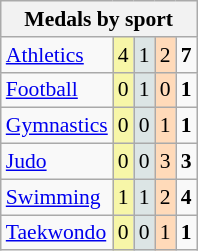<table class="wikitable" style="font-size:90%; text-align:center;">
<tr>
<th colspan="5">Medals by sport</th>
</tr>
<tr>
<td align="left"><a href='#'>Athletics</a></td>
<td style="background:#F7F6A8;">4</td>
<td style="background:#DCE5E5;">1</td>
<td style="background:#FFDAB9;">2</td>
<td><strong>7</strong></td>
</tr>
<tr>
<td align="left"><a href='#'>Football</a></td>
<td style="background:#F7F6A8;">0</td>
<td style="background:#DCE5E5;">1</td>
<td style="background:#FFDAB9;">0</td>
<td><strong>1</strong></td>
</tr>
<tr>
<td align="left"><a href='#'>Gymnastics</a></td>
<td style="background:#F7F6A8;">0</td>
<td style="background:#DCE5E5;">0</td>
<td style="background:#FFDAB9;">1</td>
<td><strong>1</strong></td>
</tr>
<tr>
<td align="left"><a href='#'>Judo</a></td>
<td style="background:#F7F6A8;">0</td>
<td style="background:#DCE5E5;">0</td>
<td style="background:#FFDAB9;">3</td>
<td><strong>3</strong></td>
</tr>
<tr>
<td align="left"><a href='#'>Swimming</a></td>
<td style="background:#F7F6A8;">1</td>
<td style="background:#DCE5E5;">1</td>
<td style="background:#FFDAB9;">2</td>
<td><strong>4</strong></td>
</tr>
<tr>
<td align="left"><a href='#'>Taekwondo</a></td>
<td style="background:#F7F6A8;">0</td>
<td style="background:#DCE5E5;">0</td>
<td style="background:#FFDAB9;">1</td>
<td><strong>1</strong></td>
</tr>
</table>
